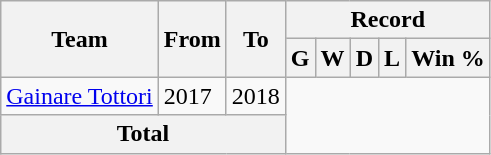<table class="wikitable" style="text-align: center">
<tr>
<th rowspan="2">Team</th>
<th rowspan="2">From</th>
<th rowspan="2">To</th>
<th colspan="5">Record</th>
</tr>
<tr>
<th>G</th>
<th>W</th>
<th>D</th>
<th>L</th>
<th>Win %</th>
</tr>
<tr>
<td align="left"><a href='#'>Gainare Tottori</a></td>
<td align="left">2017</td>
<td align="left">2018<br></td>
</tr>
<tr>
<th colspan="3">Total<br></th>
</tr>
</table>
